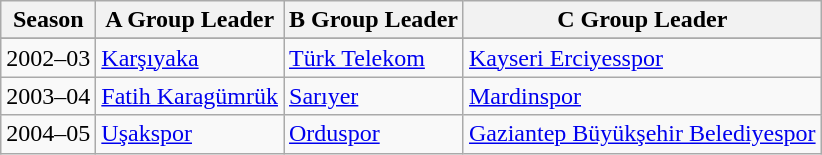<table class="wikitable" style="text-align:left;">
<tr>
<th>Season</th>
<th>A Group Leader</th>
<th>B Group Leader</th>
<th>C Group Leader</th>
</tr>
<tr bgcolor="#efefef">
</tr>
<tr>
<td>2002–03</td>
<td><a href='#'>Karşıyaka</a></td>
<td><a href='#'>Türk Telekom</a></td>
<td><a href='#'>Kayseri Erciyesspor</a></td>
</tr>
<tr>
<td>2003–04</td>
<td><a href='#'>Fatih Karagümrük</a></td>
<td><a href='#'>Sarıyer</a></td>
<td><a href='#'>Mardinspor</a></td>
</tr>
<tr>
<td>2004–05</td>
<td><a href='#'>Uşakspor</a></td>
<td><a href='#'>Orduspor</a></td>
<td><a href='#'>Gaziantep Büyükşehir Belediyespor</a></td>
</tr>
</table>
